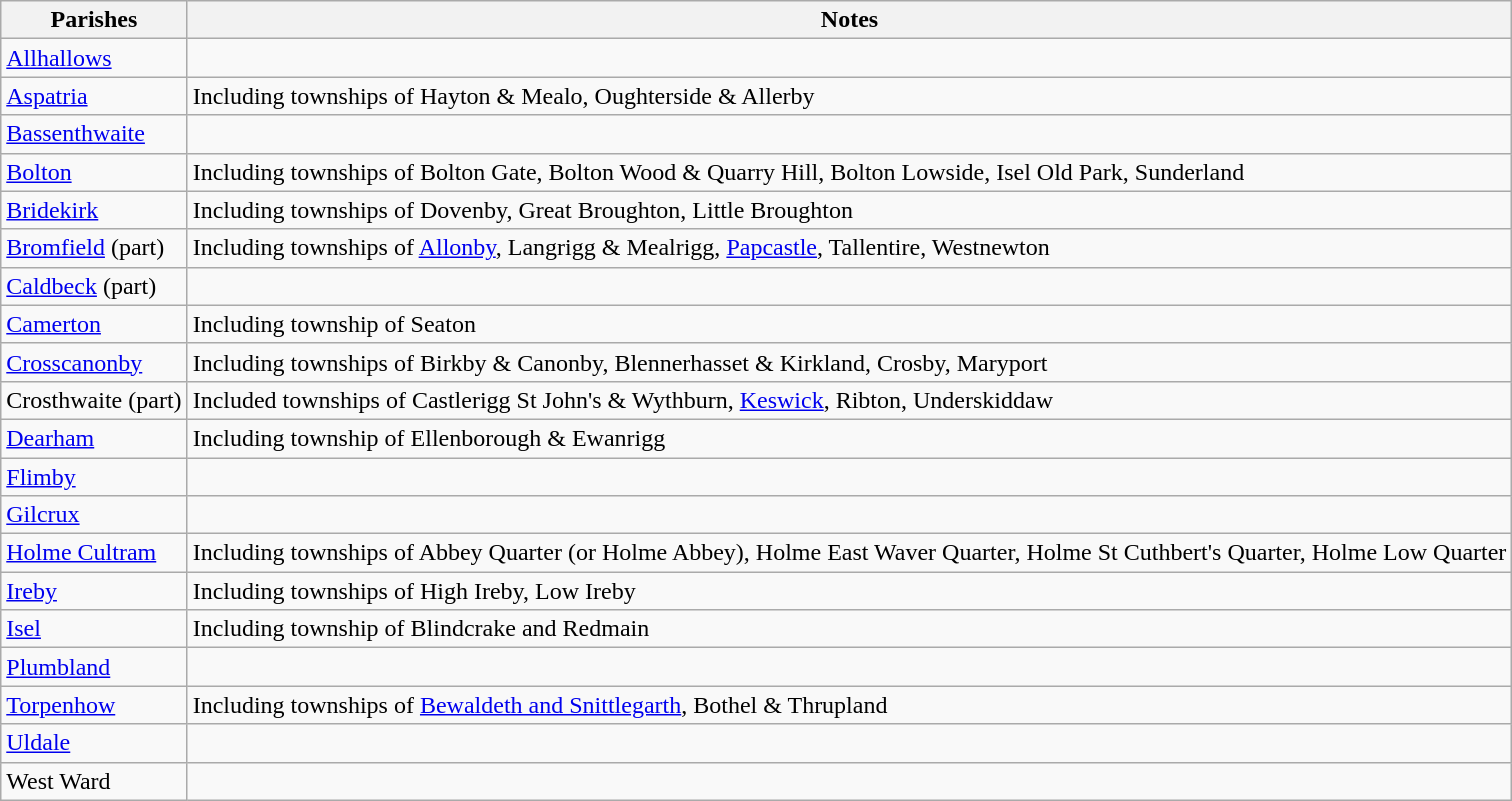<table class="wikitable">
<tr>
<th>Parishes</th>
<th>Notes</th>
</tr>
<tr>
<td><a href='#'>Allhallows</a></td>
<td></td>
</tr>
<tr>
<td><a href='#'>Aspatria</a></td>
<td>Including townships of Hayton & Mealo, Oughterside & Allerby</td>
</tr>
<tr>
<td><a href='#'>Bassenthwaite</a></td>
<td></td>
</tr>
<tr>
<td><a href='#'>Bolton</a></td>
<td>Including townships of Bolton Gate, Bolton Wood & Quarry Hill, Bolton Lowside, Isel Old Park, Sunderland</td>
</tr>
<tr>
<td><a href='#'>Bridekirk</a></td>
<td>Including townships of Dovenby, Great Broughton, Little Broughton</td>
</tr>
<tr>
<td><a href='#'>Bromfield</a> (part)</td>
<td>Including townships of <a href='#'>Allonby</a>, Langrigg & Mealrigg, <a href='#'>Papcastle</a>, Tallentire, Westnewton</td>
</tr>
<tr>
<td><a href='#'>Caldbeck</a> (part)</td>
<td></td>
</tr>
<tr>
<td><a href='#'>Camerton</a></td>
<td>Including township of Seaton</td>
</tr>
<tr>
<td><a href='#'>Crosscanonby</a></td>
<td>Including townships of Birkby & Canonby, Blennerhasset & Kirkland, Crosby, Maryport</td>
</tr>
<tr>
<td>Crosthwaite (part)</td>
<td>Included townships of Castlerigg St John's & Wythburn, <a href='#'>Keswick</a>, Ribton, Underskiddaw</td>
</tr>
<tr>
<td><a href='#'>Dearham</a></td>
<td>Including township of Ellenborough & Ewanrigg</td>
</tr>
<tr>
<td><a href='#'>Flimby</a></td>
<td></td>
</tr>
<tr>
<td><a href='#'>Gilcrux</a></td>
<td></td>
</tr>
<tr>
<td><a href='#'>Holme Cultram</a></td>
<td>Including townships of Abbey Quarter (or Holme Abbey), Holme East Waver Quarter, Holme St Cuthbert's Quarter, Holme Low Quarter</td>
</tr>
<tr>
<td><a href='#'>Ireby</a></td>
<td>Including townships of High Ireby, Low Ireby</td>
</tr>
<tr>
<td><a href='#'>Isel</a></td>
<td>Including township of Blindcrake and Redmain</td>
</tr>
<tr>
<td><a href='#'>Plumbland</a></td>
<td></td>
</tr>
<tr>
<td><a href='#'>Torpenhow</a></td>
<td>Including townships of <a href='#'>Bewaldeth and Snittlegarth</a>, Bothel & Thrupland</td>
</tr>
<tr>
<td><a href='#'>Uldale</a></td>
<td></td>
</tr>
<tr>
<td>West Ward</td>
<td></td>
</tr>
</table>
